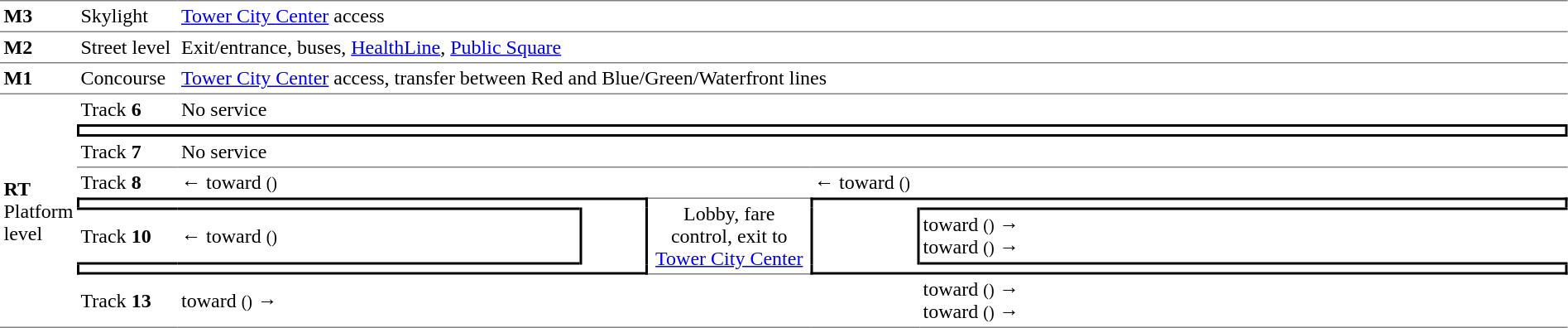<table border=0 cellspacing=0 cellpadding=3>
<tr>
<td style="border-top:solid 1px gray;"><strong>M3</strong></td>
<td style="border-top:solid 1px gray;">Skylight</td>
<td style="border-top:solid 1px gray;" colspan=5><a href='#'>Tower City Center</a> access</td>
</tr>
<tr>
<td style="border-top:solid 1px gray;"><strong>M2</strong></td>
<td style="border-top:solid 1px gray;">Street level</td>
<td style="border-top:solid 1px gray;" colspan=5>Exit/entrance, buses, <a href='#'>HealthLine</a>, <a href='#'>Public Square</a></td>
</tr>
<tr>
<td style="border-top:solid 1px gray;"><strong>M1</strong></td>
<td style="border-top:solid 1px gray;">Concourse</td>
<td style="border-top:solid 1px gray;" colspan=5><a href='#'>Tower City Center</a> access, transfer between Red and Blue/Green/Waterfront lines</td>
</tr>
<tr>
<td style="border-top:solid 1px gray;border-bottom:solid 1px gray;" rowspan=8 width=50><strong>RT</strong><br>Platform level</td>
<td style="border-top:solid 1px gray;">Track <strong>6</strong></td>
<td style="border-top:solid 1px gray;" colspan=5> No service</td>
</tr>
<tr>
<td style="border-top:solid 2px black;border-right:solid 2px black;border-left:solid 2px black;border-bottom:solid 2px black;text-align:center;" colspan=6></td>
</tr>
<tr>
<td>Track <strong>7</strong></td>
<td> No service</td>
</tr>
<tr>
<td style="border-top:solid 1px gray;" width=75>Track <strong>8</strong></td>
<td style="border-top:solid 1px gray;" colspan=3>←  toward  <small>()</small></td>
<td style="border-top:solid 1px gray;" colspan=2>←  toward  <small>()</small></td>
</tr>
<tr>
<td style="border-top:solid 2px black;border-right:solid 2px black;border-left:solid 2px black; text-align:center;" colspan=3 width=450></td>
<td style="border-top:solid 1px gray;border-bottom:solid 1px gray;text-align:center;" rowspan=3 width=125>Lobby, fare control, exit to <a href='#'>Tower City Center</a></td>
<td style="border-top:solid 2px black;border-right:solid 2px black;border-left:solid 2px black; text-align:center;" colspan=2 width=600></td>
</tr>
<tr>
<td style="border-top:solid 2px black;border-bottom:solid 2px black;">Track <strong>10</strong></td>
<td style="border-top:solid 2px black; border-bottom:solid 2px black">←  toward  <small>()</small></td>
<td style="border-right:solid 2px black;border-left:solid 2px black;"> </td>
<td style="border-right:solid 2px black;border-left:solid 2px black;"> </td>
<td style="border-bottom:solid 1px gray; border-top:solid 2px black; border-bottom:solid 2px black"> toward  <small>()</small> →<br> toward  <small>()</small> →</td>
</tr>
<tr>
<td style="border-right:solid 2px black;border-left:solid 2px black;border-bottom:solid 2px black;text-align:center;" colspan=3></td>
<td style="border-right:solid 2px black;border-left:solid 2px black;border-bottom:solid 2px black;text-align:center;" colspan=2></td>
</tr>
<tr>
<td style="border-bottom:solid 1px gray;">Track <strong>13</strong></td>
<td style="border-bottom:solid 1px gray;" colspan=3>  toward  <small>()</small> →</td>
<td style="border-bottom:solid 1px gray;"> </td>
<td style="border-bottom:solid 1px gray;" colspan=2> toward  <small>()</small> →<br> toward  <small>()</small> →</td>
</tr>
</table>
